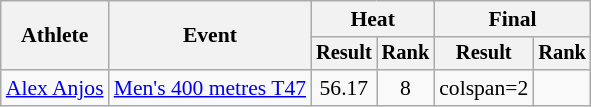<table class="wikitable" style="text-align: center; font-size:90%">
<tr>
<th rowspan="2">Athlete</th>
<th rowspan="2">Event</th>
<th colspan="2">Heat</th>
<th colspan="2">Final</th>
</tr>
<tr style="font-size:95%">
<th>Result</th>
<th>Rank</th>
<th>Result</th>
<th>Rank</th>
</tr>
<tr>
<td align=left><a href='#'>Alex Anjos</a></td>
<td align=left><a href='#'>Men's 400 metres T47</a></td>
<td>56.17</td>
<td>8</td>
<td>colspan=2 </td>
</tr>
</table>
